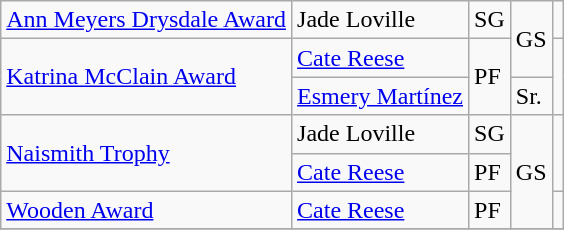<table class="wikitable">
<tr>
<td><a href='#'>Ann Meyers Drysdale Award</a></td>
<td>Jade Loville</td>
<td>SG</td>
<td rowspan=2>GS</td>
<td></td>
</tr>
<tr>
<td rowspan=2><a href='#'>Katrina McClain Award</a></td>
<td><a href='#'>Cate Reese</a></td>
<td rowspan=2>PF</td>
<td rowspan=2></td>
</tr>
<tr>
<td><a href='#'>Esmery Martínez</a></td>
<td>Sr.</td>
</tr>
<tr>
<td rowspan=2><a href='#'>Naismith Trophy</a></td>
<td>Jade Loville</td>
<td>SG</td>
<td rowspan=3>GS</td>
<td rowspan=2></td>
</tr>
<tr>
<td><a href='#'>Cate Reese</a></td>
<td>PF</td>
</tr>
<tr>
<td><a href='#'>Wooden Award</a></td>
<td><a href='#'>Cate Reese</a></td>
<td>PF</td>
<td></td>
</tr>
<tr>
</tr>
</table>
